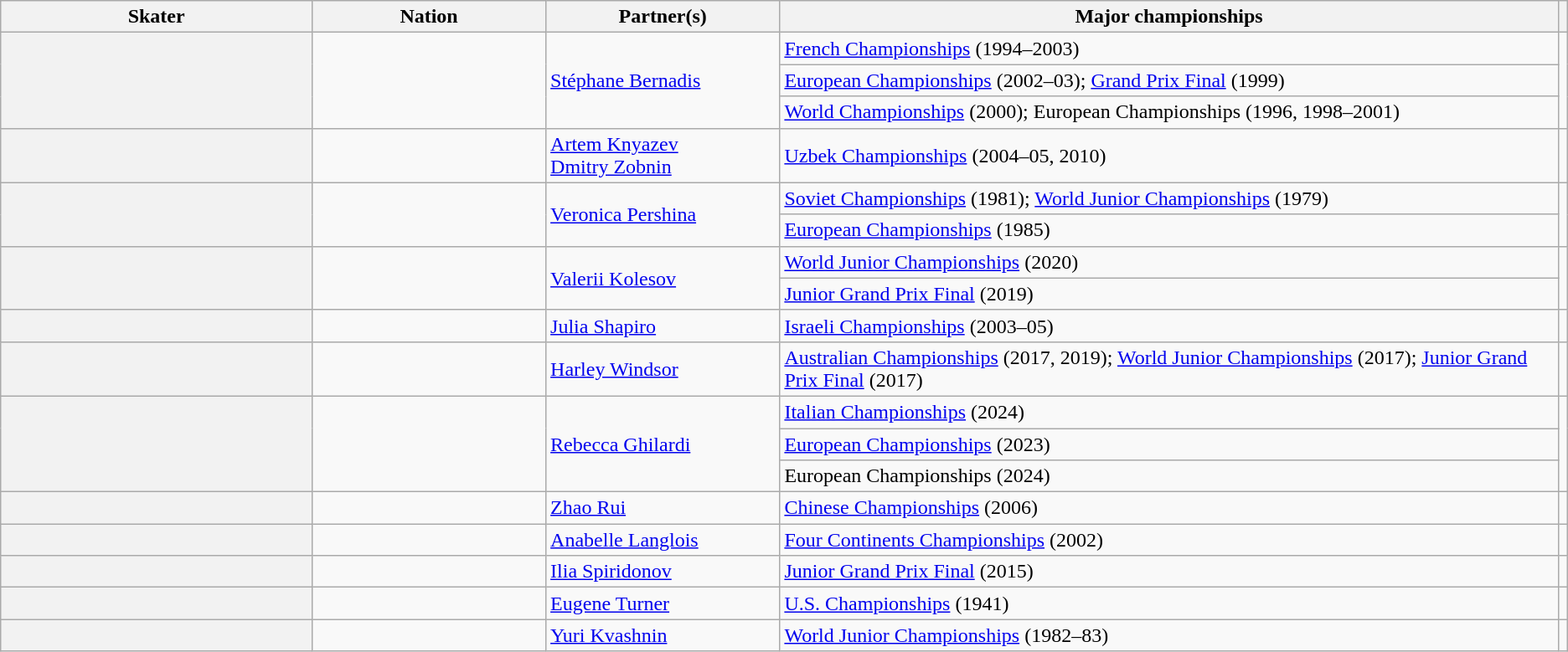<table class="wikitable unsortable" style="text-align:left" style="width:100%; font-size:90%">
<tr>
<th scope="col" style="width:20%">Skater</th>
<th scope="col" style="width:15%">Nation</th>
<th scope="col" style="width:15%">Partner(s)</th>
<th scope="col" style="width:50%">Major championships</th>
<th scope="col"></th>
</tr>
<tr>
<th rowspan="3" scope="row" style="text-align:left"></th>
<td rowspan="3"></td>
<td rowspan="3"><a href='#'>Stéphane Bernadis</a></td>
<td> <a href='#'>French Championships</a> (1994–2003)</td>
<td rowspan="3"></td>
</tr>
<tr>
<td> <a href='#'>European Championships</a> (2002–03); <a href='#'>Grand Prix Final</a> (1999)</td>
</tr>
<tr>
<td> <a href='#'>World Championships</a> (2000); European Championships (1996, 1998–2001)</td>
</tr>
<tr>
<th scope="row" style="text-align:left"></th>
<td></td>
<td><a href='#'>Artem Knyazev</a><br><a href='#'>Dmitry Zobnin</a></td>
<td> <a href='#'>Uzbek Championships</a> (2004–05, 2010)</td>
<td></td>
</tr>
<tr>
<th scope="row" style="text-align:left" rowspan="2"></th>
<td rowspan="2"></td>
<td rowspan="2"><a href='#'>Veronica Pershina</a></td>
<td> <a href='#'>Soviet Championships</a> (1981); <a href='#'>World Junior Championships</a> (1979)</td>
<td rowspan="2"></td>
</tr>
<tr>
<td> <a href='#'>European Championships</a> (1985)</td>
</tr>
<tr>
<th scope="row" style="text-align:left" rowspan="2"></th>
<td rowspan="2"></td>
<td rowspan="2"><a href='#'>Valerii Kolesov</a></td>
<td> <a href='#'>World Junior Championships</a> (2020)</td>
<td rowspan="2"></td>
</tr>
<tr>
<td> <a href='#'>Junior Grand Prix Final</a> (2019)</td>
</tr>
<tr>
<th scope="row" style="text-align:left"></th>
<td></td>
<td><a href='#'>Julia Shapiro</a></td>
<td> <a href='#'>Israeli Championships</a> (2003–05)</td>
<td></td>
</tr>
<tr>
<th scope="row" style="text-align:left"></th>
<td></td>
<td><a href='#'>Harley Windsor</a></td>
<td> <a href='#'>Australian Championships</a> (2017, 2019); <a href='#'>World Junior Championships</a> (2017); <a href='#'>Junior Grand Prix Final</a> (2017)</td>
<td></td>
</tr>
<tr>
<th scope="row" style="text-align:left" rowspan="3"></th>
<td rowspan="3"></td>
<td rowspan="3"><a href='#'>Rebecca Ghilardi</a></td>
<td> <a href='#'>Italian Championships</a> (2024)</td>
<td rowspan="3"></td>
</tr>
<tr>
<td> <a href='#'>European Championships</a> (2023)</td>
</tr>
<tr>
<td> European Championships (2024)</td>
</tr>
<tr>
<th scope="row" style="text-align:left"></th>
<td></td>
<td><a href='#'>Zhao Rui</a></td>
<td> <a href='#'>Chinese Championships</a> (2006)</td>
<td></td>
</tr>
<tr>
<th scope="row" style="text-align:left"></th>
<td></td>
<td><a href='#'>Anabelle Langlois</a></td>
<td> <a href='#'>Four Continents Championships</a> (2002)</td>
<td></td>
</tr>
<tr>
<th scope="row" style="text-align:left"></th>
<td></td>
<td><a href='#'>Ilia Spiridonov</a></td>
<td> <a href='#'>Junior Grand Prix Final</a> (2015)</td>
<td></td>
</tr>
<tr>
<th scope="row" style="text-align:left"></th>
<td></td>
<td><a href='#'>Eugene Turner</a></td>
<td> <a href='#'>U.S. Championships</a> (1941)</td>
<td></td>
</tr>
<tr>
<th scope="row" style="text-align:left"></th>
<td></td>
<td><a href='#'>Yuri Kvashnin</a></td>
<td> <a href='#'>World Junior Championships</a> (1982–83)</td>
<td></td>
</tr>
</table>
